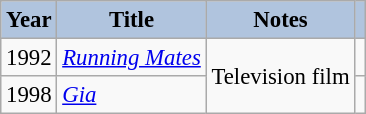<table class="wikitable" style="font-size:95%;">
<tr>
<th style="background:#B0C4DE;">Year</th>
<th style="background:#B0C4DE;">Title</th>
<th style="background:#B0C4DE;">Notes</th>
<th style="background:#B0C4DE;"></th>
</tr>
<tr>
<td>1992</td>
<td><em><a href='#'>Running Mates</a></em></td>
<td rowspan=2>Television film</td>
<td></td>
</tr>
<tr>
<td>1998</td>
<td><em><a href='#'>Gia</a></em></td>
<td></td>
</tr>
</table>
